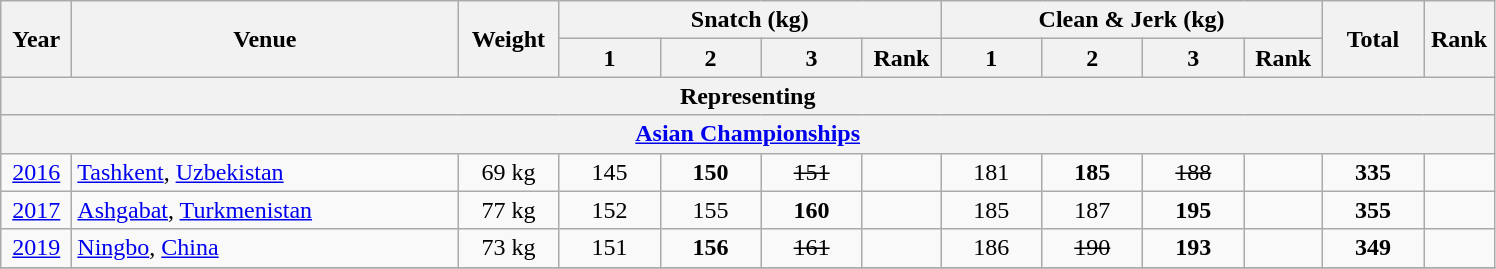<table class="wikitable" style="text-align:center;">
<tr>
<th rowspan=2 width=40>Year</th>
<th rowspan=2 width=250>Venue</th>
<th rowspan=2 width=60>Weight</th>
<th colspan=4>Snatch (kg)</th>
<th colspan=4>Clean & Jerk (kg)</th>
<th rowspan=2 width=60>Total</th>
<th rowspan=2 width=40>Rank</th>
</tr>
<tr>
<th width=60>1</th>
<th width=60>2</th>
<th width=60>3</th>
<th width=45>Rank</th>
<th width=60>1</th>
<th width=60>2</th>
<th width=60>3</th>
<th width=45>Rank</th>
</tr>
<tr>
<th colspan=13>Representing </th>
</tr>
<tr>
<th colspan=13><a href='#'>Asian Championships</a></th>
</tr>
<tr>
<td><a href='#'>2016</a></td>
<td align=left> <a href='#'>Tashkent</a>, <a href='#'>Uzbekistan</a></td>
<td>69 kg</td>
<td>145</td>
<td><strong>150</strong></td>
<td><s>151</s></td>
<td></td>
<td>181</td>
<td><strong>185</strong></td>
<td><s>188</s></td>
<td></td>
<td><strong>335</strong></td>
<td></td>
</tr>
<tr>
<td><a href='#'>2017</a></td>
<td align=left> <a href='#'>Ashgabat</a>, <a href='#'>Turkmenistan</a></td>
<td>77 kg</td>
<td>152</td>
<td>155</td>
<td><strong>160</strong></td>
<td></td>
<td>185</td>
<td>187</td>
<td><strong>195</strong></td>
<td></td>
<td><strong>355</strong></td>
<td></td>
</tr>
<tr>
<td><a href='#'>2019</a></td>
<td align=left> <a href='#'>Ningbo</a>, <a href='#'>China</a></td>
<td>73 kg</td>
<td>151</td>
<td><strong>156</strong></td>
<td><s>161</s></td>
<td></td>
<td>186</td>
<td><s>190</s></td>
<td><strong>193</strong></td>
<td></td>
<td><strong>349</strong></td>
<td></td>
</tr>
<tr>
</tr>
</table>
